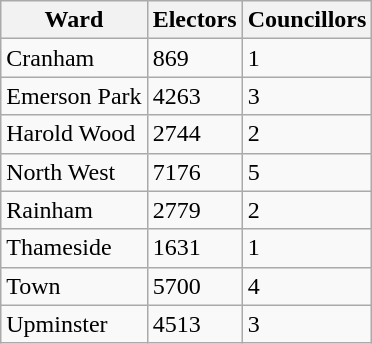<table class="wikitable">
<tr>
<th>Ward</th>
<th>Electors</th>
<th>Councillors</th>
</tr>
<tr>
<td>Cranham</td>
<td>869</td>
<td>1</td>
</tr>
<tr>
<td>Emerson Park</td>
<td>4263</td>
<td>3</td>
</tr>
<tr>
<td>Harold Wood</td>
<td>2744</td>
<td>2</td>
</tr>
<tr>
<td>North West</td>
<td>7176</td>
<td>5</td>
</tr>
<tr>
<td>Rainham</td>
<td>2779</td>
<td>2</td>
</tr>
<tr>
<td>Thameside</td>
<td>1631</td>
<td>1</td>
</tr>
<tr>
<td>Town</td>
<td>5700</td>
<td>4</td>
</tr>
<tr>
<td>Upminster</td>
<td>4513</td>
<td>3</td>
</tr>
</table>
